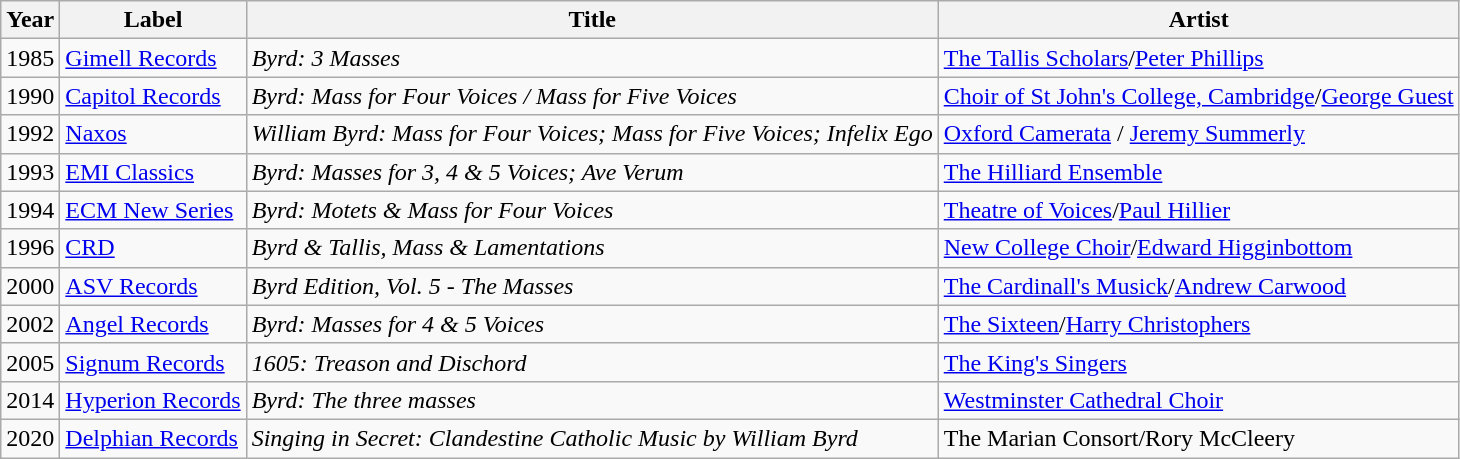<table class="wikitable sortable">
<tr>
<th>Year</th>
<th>Label</th>
<th>Title</th>
<th>Artist</th>
</tr>
<tr>
<td>1985</td>
<td><a href='#'>Gimell Records</a></td>
<td><em>Byrd: 3 Masses</em></td>
<td><a href='#'>The Tallis Scholars</a>/<a href='#'>Peter Phillips</a></td>
</tr>
<tr>
<td>1990</td>
<td><a href='#'>Capitol Records</a></td>
<td><em>Byrd: Mass for Four Voices / Mass for Five Voices</em></td>
<td><a href='#'>Choir of St John's College, Cambridge</a>/<a href='#'>George Guest</a></td>
</tr>
<tr>
<td>1992</td>
<td><a href='#'>Naxos</a></td>
<td><em>William Byrd: Mass for Four Voices; Mass for Five Voices; Infelix Ego</em></td>
<td><a href='#'>Oxford Camerata</a> / <a href='#'>Jeremy Summerly</a></td>
</tr>
<tr>
<td>1993</td>
<td><a href='#'>EMI Classics</a></td>
<td><em>Byrd: Masses for 3, 4 & 5 Voices; Ave Verum</em></td>
<td><a href='#'>The Hilliard Ensemble</a></td>
</tr>
<tr>
<td>1994</td>
<td><a href='#'>ECM New Series</a></td>
<td><em>Byrd: Motets & Mass for Four Voices</em></td>
<td><a href='#'>Theatre of Voices</a>/<a href='#'>Paul Hillier</a></td>
</tr>
<tr>
<td>1996</td>
<td><a href='#'>CRD</a></td>
<td><em>Byrd & Tallis, Mass & Lamentations</em></td>
<td><a href='#'>New College Choir</a>/<a href='#'>Edward Higginbottom</a></td>
</tr>
<tr>
<td>2000</td>
<td><a href='#'>ASV Records</a></td>
<td><em>Byrd Edition, Vol. 5 - The Masses</em></td>
<td><a href='#'>The Cardinall's Musick</a>/<a href='#'>Andrew Carwood</a></td>
</tr>
<tr>
<td>2002</td>
<td><a href='#'>Angel Records</a></td>
<td><em>Byrd: Masses for 4 & 5 Voices</em></td>
<td><a href='#'>The Sixteen</a>/<a href='#'>Harry Christophers</a></td>
</tr>
<tr>
<td>2005</td>
<td><a href='#'>Signum Records</a></td>
<td><em>1605: Treason and Dischord</em></td>
<td><a href='#'>The King's Singers</a></td>
</tr>
<tr>
<td>2014</td>
<td><a href='#'>Hyperion Records</a></td>
<td><em>Byrd: The three masses</em></td>
<td><a href='#'>Westminster Cathedral Choir</a></td>
</tr>
<tr>
<td>2020</td>
<td><a href='#'>Delphian Records</a></td>
<td><em>Singing in Secret: Clandestine Catholic Music by William Byrd</em></td>
<td>The Marian Consort/Rory McCleery</td>
</tr>
</table>
